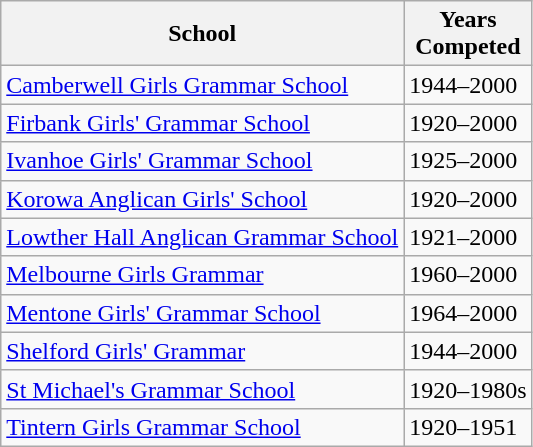<table class="wikitable sortable">
<tr>
<th>School</th>
<th>Years<br>Competed</th>
</tr>
<tr>
<td><a href='#'>Camberwell Girls Grammar School</a></td>
<td>1944–2000</td>
</tr>
<tr>
<td><a href='#'>Firbank Girls' Grammar School</a></td>
<td>1920–2000</td>
</tr>
<tr>
<td><a href='#'>Ivanhoe Girls' Grammar School</a></td>
<td>1925–2000</td>
</tr>
<tr>
<td><a href='#'>Korowa Anglican Girls' School</a></td>
<td>1920–2000</td>
</tr>
<tr>
<td><a href='#'>Lowther Hall Anglican Grammar School</a></td>
<td>1921–2000</td>
</tr>
<tr>
<td><a href='#'>Melbourne Girls Grammar</a></td>
<td>1960–2000</td>
</tr>
<tr>
<td><a href='#'>Mentone Girls' Grammar School</a></td>
<td>1964–2000</td>
</tr>
<tr>
<td><a href='#'>Shelford Girls' Grammar</a></td>
<td>1944–2000</td>
</tr>
<tr>
<td><a href='#'>St Michael's Grammar School</a></td>
<td>1920–1980s</td>
</tr>
<tr>
<td><a href='#'>Tintern Girls Grammar School</a></td>
<td>1920–1951</td>
</tr>
</table>
